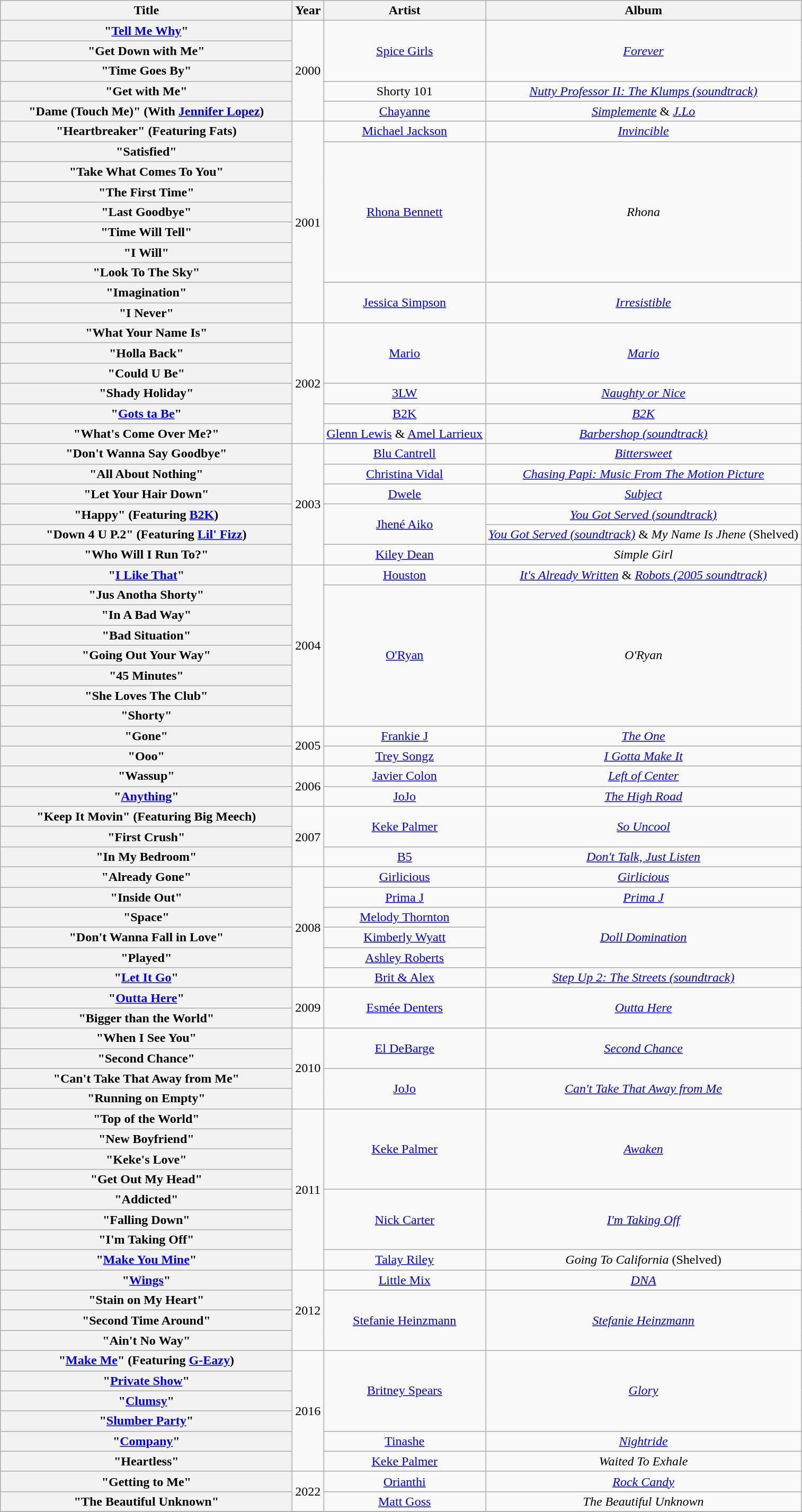<table class="wikitable plainrowheaders" style="text-align:center;">
<tr>
<th scope="col" style="width:22.5em;">Title</th>
<th scope="col">Year</th>
<th scope="col">Artist</th>
<th scope="col">Album</th>
</tr>
<tr>
<th scope="row">"<a href='#'>Tell Me Why</a>"</th>
<td rowspan="5">2000</td>
<td rowspan="3"><a href='#'>Spice Girls</a></td>
<td rowspan="3"><em><a href='#'>Forever</a></em></td>
</tr>
<tr>
<th scope="row">"Get Down with Me"</th>
</tr>
<tr>
<th scope="row">"Time Goes By"</th>
</tr>
<tr>
<th scope="row">"Get with Me"</th>
<td>Shorty 101</td>
<td><em><a href='#'>Nutty Professor II: The Klumps (soundtrack)</a></em></td>
</tr>
<tr>
<th scope="row">"Dame (Touch Me)" (With <a href='#'>Jennifer Lopez</a>)</th>
<td><a href='#'>Chayanne</a></td>
<td><em><a href='#'>Simplemente</a></em> & <em><a href='#'>J.Lo</a></em></td>
</tr>
<tr>
<th scope="row">"Heartbreaker" (Featuring Fats)</th>
<td rowspan="10">2001</td>
<td><a href='#'>Michael Jackson</a></td>
<td><em><a href='#'>Invincible</a></em></td>
</tr>
<tr>
<th scope="row">"Satisfied"</th>
<td rowspan="7"><a href='#'>Rhona Bennett</a></td>
<td rowspan="7"><em>Rhona</em></td>
</tr>
<tr>
<th scope="row">"Take What Comes To You"</th>
</tr>
<tr>
<th scope="row">"The First Time"</th>
</tr>
<tr>
<th scope="row">"Last Goodbye"</th>
</tr>
<tr>
<th scope="row">"Time Will Tell"</th>
</tr>
<tr>
<th scope="row">"I Will"</th>
</tr>
<tr>
<th scope="row">"Look To The Sky"</th>
</tr>
<tr>
<th scope="row">"Imagination"</th>
<td rowspan="2"><a href='#'>Jessica Simpson</a></td>
<td rowspan="2"><em><a href='#'>Irresistible</a></em></td>
</tr>
<tr>
<th scope="row">"I Never"</th>
</tr>
<tr>
<th scope="row">"What Your Name Is"</th>
<td rowspan="6">2002</td>
<td rowspan="3"><a href='#'>Mario</a></td>
<td rowspan="3"><em><a href='#'>Mario</a></em></td>
</tr>
<tr>
<th scope="row">"Holla Back"</th>
</tr>
<tr>
<th scope="row">"Could U Be"</th>
</tr>
<tr>
<th scope="row">"Shady Holiday"</th>
<td><a href='#'>3LW</a></td>
<td><em><a href='#'>Naughty or Nice</a></em></td>
</tr>
<tr>
<th scope="row">"<a href='#'>Gots ta Be</a>"</th>
<td><a href='#'>B2K</a></td>
<td><em><a href='#'>B2K</a></em></td>
</tr>
<tr>
<th scope="row">"What's Come Over Me?"</th>
<td><a href='#'>Glenn Lewis</a> & <a href='#'>Amel Larrieux</a></td>
<td><em><a href='#'>Barbershop (soundtrack)</a></em></td>
</tr>
<tr>
<th scope="row">"Don't Wanna Say Goodbye"</th>
<td rowspan="6">2003</td>
<td><a href='#'>Blu Cantrell</a></td>
<td><em><a href='#'>Bittersweet</a></em></td>
</tr>
<tr>
<th scope="row">"All About Nothing"</th>
<td><a href='#'>Christina Vidal</a></td>
<td><em><a href='#'>Chasing Papi: Music From The Motion Picture</a></em></td>
</tr>
<tr>
<th scope="row">"Let Your Hair Down"</th>
<td><a href='#'>Dwele</a></td>
<td><em><a href='#'>Subject</a></em></td>
</tr>
<tr>
<th scope="row">"Happy" (Featuring <a href='#'>B2K</a>)</th>
<td rowspan="2"><a href='#'>Jhené Aiko</a></td>
<td><em><a href='#'>You Got Served (soundtrack)</a></em></td>
</tr>
<tr>
<th scope="row">"Down 4 U P.2" (Featuring <a href='#'>Lil' Fizz</a>)</th>
<td><em><a href='#'>You Got Served (soundtrack)</a></em> & <em>My Name Is Jhene</em> (Shelved)</td>
</tr>
<tr>
<th scope="row">"Who Will I Run To?"</th>
<td><a href='#'>Kiley Dean</a></td>
<td><em>Simple Girl</em></td>
</tr>
<tr>
<th scope="row">"<a href='#'>I Like That</a>"</th>
<td rowspan="8">2004</td>
<td><a href='#'>Houston</a></td>
<td><em><a href='#'>It's Already Written</a></em> & <em><a href='#'>Robots (2005 soundtrack)</a></em></td>
</tr>
<tr>
<th scope="row">"Jus Anotha Shorty"</th>
<td rowspan="7"><a href='#'>O'Ryan</a></td>
<td rowspan="7"><em>O'Ryan</em></td>
</tr>
<tr>
<th scope="row">"In A Bad Way"</th>
</tr>
<tr>
<th scope="row">"Bad Situation"</th>
</tr>
<tr>
<th scope="row">"Going Out Your Way"</th>
</tr>
<tr>
<th scope="row">"45 Minutes"</th>
</tr>
<tr>
<th scope="row">"She Loves The Club"</th>
</tr>
<tr>
<th scope="row">"Shorty"</th>
</tr>
<tr>
<th scope="row">"Gone"</th>
<td rowspan="2">2005</td>
<td><a href='#'>Frankie J</a></td>
<td><em><a href='#'>The One</a></em></td>
</tr>
<tr>
<th scope="row">"Ooo"</th>
<td><a href='#'>Trey Songz</a></td>
<td><em><a href='#'>I Gotta Make It</a></em></td>
</tr>
<tr>
<th scope="row">"Wassup"</th>
<td rowspan="2">2006</td>
<td><a href='#'>Javier Colon</a></td>
<td><em><a href='#'>Left of Center</a></em></td>
</tr>
<tr>
<th scope="row">"<a href='#'>Anything</a>"</th>
<td><a href='#'>JoJo</a></td>
<td><em><a href='#'>The High Road</a></em></td>
</tr>
<tr>
<th scope="row">"Keep It Movin" (Featuring Big Meech)</th>
<td rowspan="3">2007</td>
<td rowspan="2"><a href='#'>Keke Palmer</a></td>
<td rowspan="2"><em><a href='#'>So Uncool</a></em></td>
</tr>
<tr>
<th scope="row">"First Crush"</th>
</tr>
<tr>
<th scope="row">"In My Bedroom"</th>
<td><a href='#'>B5</a></td>
<td><em><a href='#'>Don't Talk, Just Listen</a></em></td>
</tr>
<tr>
<th scope="row">"Already Gone"</th>
<td rowspan="6">2008</td>
<td><a href='#'>Girlicious</a></td>
<td><em><a href='#'>Girlicious</a></em></td>
</tr>
<tr>
<th scope="row">"Inside Out"</th>
<td><a href='#'>Prima J</a></td>
<td><em><a href='#'>Prima J</a></em></td>
</tr>
<tr>
<th scope="row">"Space"</th>
<td><a href='#'>Melody Thornton</a></td>
<td rowspan="3"><em><a href='#'>Doll Domination</a></em></td>
</tr>
<tr>
<th scope="row">"Don't Wanna Fall in Love"</th>
<td><a href='#'>Kimberly Wyatt</a></td>
</tr>
<tr>
<th scope="row">"Played"</th>
<td><a href='#'>Ashley Roberts</a></td>
</tr>
<tr>
<th scope="row">"<a href='#'>Let It Go</a>"</th>
<td><a href='#'>Brit & Alex</a></td>
<td><em><a href='#'>Step Up 2: The Streets (soundtrack)</a></em></td>
</tr>
<tr>
<th scope="row">"<a href='#'>Outta Here</a>"</th>
<td rowspan="2">2009</td>
<td rowspan="2"><a href='#'>Esmée Denters</a></td>
<td rowspan="2"><em><a href='#'>Outta Here</a></em></td>
</tr>
<tr>
<th scope="row">"Bigger than the World"</th>
</tr>
<tr>
<th scope="row">"When I See You"</th>
<td rowspan="4">2010</td>
<td rowspan="2"><a href='#'>El DeBarge</a></td>
<td rowspan="2"><em><a href='#'>Second Chance</a></em></td>
</tr>
<tr>
<th scope="row">"Second Chance"</th>
</tr>
<tr>
<th scope="row">"Can't Take That Away from Me"</th>
<td rowspan="2"><a href='#'>JoJo</a></td>
<td rowspan="2"><em><a href='#'>Can't Take That Away from Me</a></em></td>
</tr>
<tr>
<th scope="row">"Running on Empty"</th>
</tr>
<tr>
<th scope="row">"Top of the World"</th>
<td rowspan="8">2011</td>
<td rowspan="4"><a href='#'>Keke Palmer</a></td>
<td rowspan="4"><em><a href='#'>Awaken</a></em></td>
</tr>
<tr>
<th scope="row">"New Boyfriend"</th>
</tr>
<tr>
<th scope="row">"Keke's Love"</th>
</tr>
<tr>
<th scope="row">"Get Out My Head"</th>
</tr>
<tr>
<th scope="row">"Addicted"</th>
<td rowspan="3"><a href='#'>Nick Carter</a></td>
<td rowspan="3"><em><a href='#'>I'm Taking Off</a></em></td>
</tr>
<tr>
<th scope="row">"Falling Down"</th>
</tr>
<tr>
<th scope="row">"I'm Taking Off"</th>
</tr>
<tr>
<th scope="row">"<a href='#'>Make You Mine</a>"</th>
<td><a href='#'>Talay Riley</a></td>
<td><em>Going To California</em> (Shelved)</td>
</tr>
<tr>
<th scope="row">"<a href='#'>Wings</a>"</th>
<td rowspan="4">2012</td>
<td><a href='#'>Little Mix</a></td>
<td><em><a href='#'>DNA</a></em></td>
</tr>
<tr>
<th scope="row">"Stain on My Heart"</th>
<td rowspan="3"><a href='#'>Stefanie Heinzmann</a></td>
<td rowspan="3"><em><a href='#'>Stefanie Heinzmann</a></em></td>
</tr>
<tr>
<th scope="row">"Second Time Around"</th>
</tr>
<tr>
<th scope="row">"Ain't No Way"</th>
</tr>
<tr>
<th scope="row">"<a href='#'>Make Me</a>" (Featuring <a href='#'>G-Eazy</a>)</th>
<td rowspan="6">2016</td>
<td rowspan="4"><a href='#'>Britney Spears</a></td>
<td rowspan="4"><em><a href='#'>Glory</a></em></td>
</tr>
<tr>
<th scope="row">"<a href='#'>Private Show</a>"</th>
</tr>
<tr>
<th scope="row">"<a href='#'>Clumsy</a>"</th>
</tr>
<tr>
<th scope="row">"<a href='#'>Slumber Party</a>"</th>
</tr>
<tr>
<th scope="row">"<a href='#'>Company</a>"</th>
<td><a href='#'>Tinashe</a></td>
<td><em><a href='#'>Nightride</a></em></td>
</tr>
<tr>
<th scope="row">"Heartless"</th>
<td><a href='#'>Keke Palmer</a></td>
<td><em>Waited To Exhale</em></td>
</tr>
<tr>
<th scope="row">"Getting to Me"</th>
<td rowspan="2">2022</td>
<td><a href='#'>Orianthi</a></td>
<td><em><a href='#'>Rock Candy</a></em></td>
</tr>
<tr>
<th scope="row">"The Beautiful Unknown"</th>
<td><a href='#'>Matt Goss</a></td>
<td><em>The Beautiful Unknown</em></td>
</tr>
<tr>
</tr>
</table>
